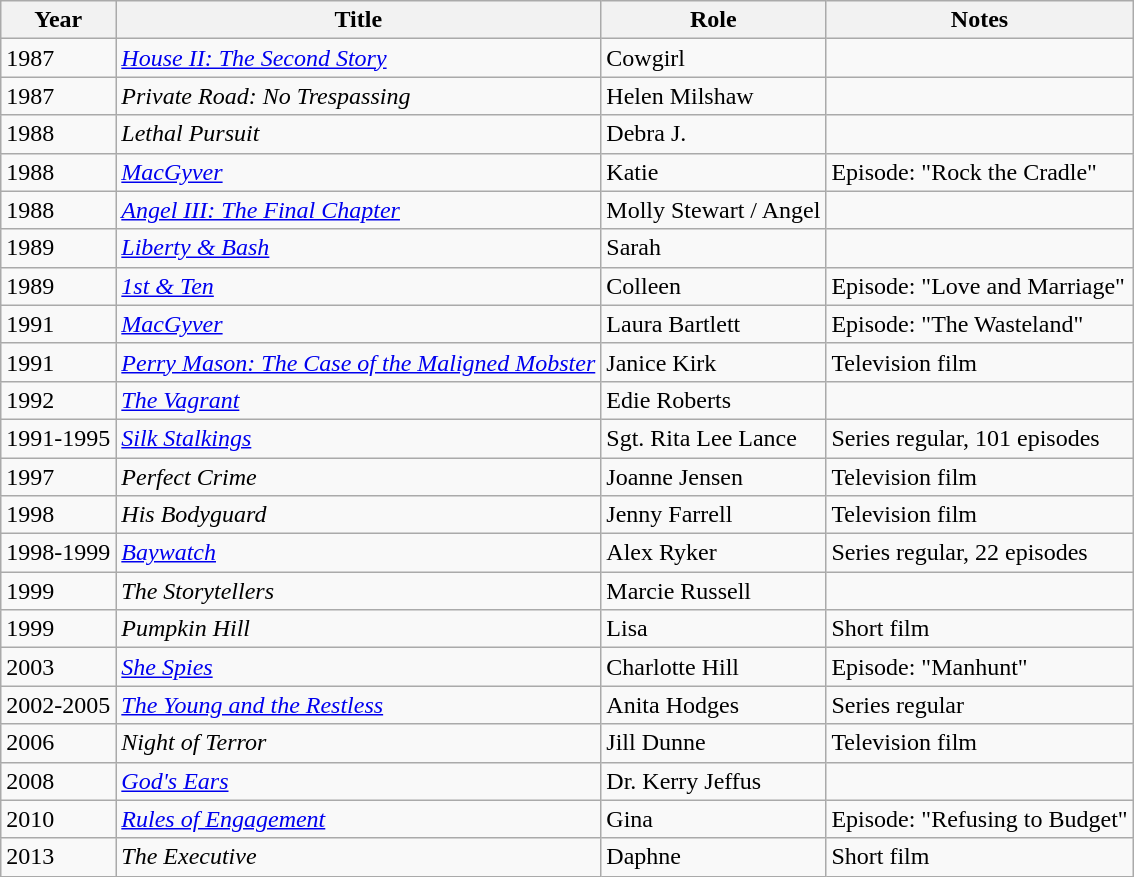<table class="wikitable sortable">
<tr>
<th>Year</th>
<th>Title</th>
<th>Role</th>
<th>Notes</th>
</tr>
<tr>
<td>1987</td>
<td><em><a href='#'>House II: The Second Story</a></em></td>
<td>Cowgirl</td>
<td></td>
</tr>
<tr>
<td>1987</td>
<td><em>Private Road: No Trespassing </em></td>
<td>Helen Milshaw</td>
<td></td>
</tr>
<tr>
<td>1988</td>
<td><em>Lethal Pursuit</em></td>
<td>Debra J.</td>
<td></td>
</tr>
<tr>
<td>1988</td>
<td><em><a href='#'>MacGyver</a></em></td>
<td>Katie</td>
<td>Episode: "Rock the Cradle"</td>
</tr>
<tr>
<td>1988</td>
<td><em><a href='#'>Angel III: The Final Chapter</a></em></td>
<td>Molly Stewart / Angel</td>
<td></td>
</tr>
<tr>
<td>1989</td>
<td><em><a href='#'>Liberty & Bash</a></em></td>
<td>Sarah</td>
<td></td>
</tr>
<tr>
<td>1989</td>
<td><em><a href='#'>1st & Ten</a></em></td>
<td>Colleen</td>
<td>Episode: "Love and Marriage"</td>
</tr>
<tr>
<td>1991</td>
<td><em><a href='#'>MacGyver</a></em></td>
<td>Laura Bartlett</td>
<td>Episode: "The Wasteland"</td>
</tr>
<tr>
<td>1991</td>
<td><em><a href='#'>Perry Mason: The Case of the Maligned Mobster</a></em></td>
<td>Janice Kirk</td>
<td>Television film</td>
</tr>
<tr>
<td>1992</td>
<td><em><a href='#'>The Vagrant</a></em></td>
<td>Edie Roberts</td>
<td></td>
</tr>
<tr>
<td>1991-1995</td>
<td><em><a href='#'>Silk Stalkings</a></em></td>
<td>Sgt. Rita Lee Lance</td>
<td>Series regular, 101 episodes</td>
</tr>
<tr>
<td>1997</td>
<td><em>Perfect Crime</em></td>
<td>Joanne Jensen</td>
<td>Television film</td>
</tr>
<tr>
<td>1998</td>
<td><em>His Bodyguard</em></td>
<td>Jenny Farrell</td>
<td>Television film</td>
</tr>
<tr>
<td>1998-1999</td>
<td><em><a href='#'>Baywatch</a></em></td>
<td>Alex Ryker</td>
<td>Series regular, 22 episodes</td>
</tr>
<tr>
<td>1999</td>
<td><em>The Storytellers</em></td>
<td>Marcie Russell</td>
<td></td>
</tr>
<tr>
<td>1999</td>
<td><em>Pumpkin Hill</em></td>
<td>Lisa</td>
<td>Short film</td>
</tr>
<tr>
<td>2003</td>
<td><em><a href='#'>She Spies</a></em></td>
<td>Charlotte Hill</td>
<td>Episode: "Manhunt"</td>
</tr>
<tr>
<td>2002-2005</td>
<td><em><a href='#'>The Young and the Restless</a></em></td>
<td>Anita Hodges</td>
<td>Series regular</td>
</tr>
<tr>
<td>2006</td>
<td><em>Night of Terror</em></td>
<td>Jill Dunne</td>
<td>Television film</td>
</tr>
<tr>
<td>2008</td>
<td><em><a href='#'>God's Ears</a></em></td>
<td>Dr. Kerry Jeffus</td>
<td></td>
</tr>
<tr>
<td>2010</td>
<td><em><a href='#'>Rules of Engagement</a></em></td>
<td>Gina</td>
<td>Episode: "Refusing to Budget"</td>
</tr>
<tr>
<td>2013</td>
<td><em>The Executive</em></td>
<td>Daphne</td>
<td>Short film</td>
</tr>
</table>
